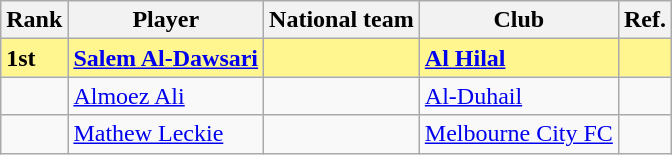<table class="wikitable">
<tr>
<th>Rank</th>
<th>Player</th>
<th>National team</th>
<th>Club</th>
<th>Ref.</th>
</tr>
<tr bgcolor="#FFF68F">
<td><strong>1st</strong></td>
<td><strong><a href='#'>Salem Al-Dawsari</a></strong></td>
<td><strong></strong></td>
<td> <strong><a href='#'>Al Hilal</a></strong></td>
<td></td>
</tr>
<tr>
<td></td>
<td><a href='#'>Almoez Ali</a></td>
<td></td>
<td> <a href='#'>Al-Duhail</a></td>
<td></td>
</tr>
<tr>
<td></td>
<td><a href='#'>Mathew Leckie</a></td>
<td></td>
<td> <a href='#'>Melbourne City FC</a></td>
<td></td>
</tr>
</table>
